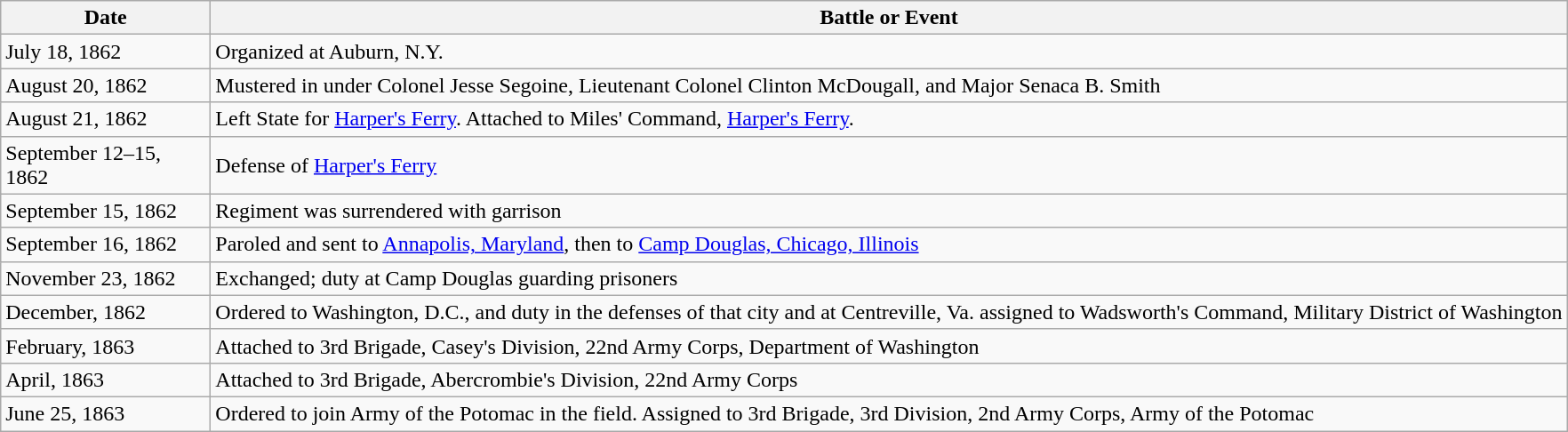<table class="wikitable">
<tr>
<th>Date</th>
<th>Battle or Event</th>
</tr>
<tr>
<td>July 18, 1862</td>
<td>Organized at Auburn, N.Y.</td>
</tr>
<tr>
<td style="width: 150px;">August 20, 1862</td>
<td>Mustered in under Colonel Jesse Segoine, Lieutenant Colonel Clinton McDougall, and Major Senaca B. Smith</td>
</tr>
<tr>
<td>August 21, 1862</td>
<td>Left State for <a href='#'>Harper's Ferry</a>. Attached to Miles' Command, <a href='#'>Harper's Ferry</a>.</td>
</tr>
<tr>
<td>September 12–15, 1862</td>
<td>Defense of <a href='#'>Harper's Ferry</a></td>
</tr>
<tr>
<td>September 15, 1862</td>
<td>Regiment was surrendered with garrison</td>
</tr>
<tr>
<td>September 16, 1862</td>
<td>Paroled and sent to <a href='#'>Annapolis, Maryland</a>, then to <a href='#'>Camp Douglas, Chicago, Illinois</a></td>
</tr>
<tr>
<td>November 23, 1862</td>
<td>Exchanged; duty at Camp Douglas guarding prisoners</td>
</tr>
<tr>
<td>December, 1862</td>
<td>Ordered to Washington, D.C., and duty in the defenses of that city and at Centreville, Va. assigned to Wadsworth's Command, Military District of Washington</td>
</tr>
<tr>
<td>February, 1863</td>
<td>Attached to 3rd Brigade, Casey's Division, 22nd Army Corps, Department of Washington</td>
</tr>
<tr>
<td>April, 1863</td>
<td>Attached to 3rd Brigade, Abercrombie's Division, 22nd Army Corps</td>
</tr>
<tr>
<td>June 25, 1863</td>
<td>Ordered to join Army of the Potomac in the field. Assigned to 3rd Brigade, 3rd Division, 2nd Army Corps, Army of the Potomac</td>
</tr>
</table>
